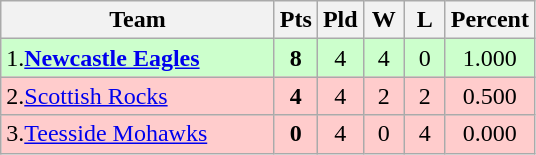<table class="wikitable" style="text-align: center;">
<tr>
<th style="width:175px;">Team</th>
<th style="width:20px;" abbr="Points">Pts</th>
<th style="width:20px;" abbr="Played">Pld</th>
<th style="width:20px;" abbr="Won">W</th>
<th style="width:20px;" abbr="Lost">L</th>
<th style="width:20px;" abbr="Percentage">Percent</th>
</tr>
<tr style="background:#cfc;">
<td style="text-align:left;">1.<strong><a href='#'>Newcastle Eagles</a></strong></td>
<td><strong>8</strong></td>
<td>4</td>
<td>4</td>
<td>0</td>
<td>1.000</td>
</tr>
<tr style="background:#fcc;">
<td style="text-align:left;">2.<a href='#'>Scottish Rocks</a></td>
<td><strong>4</strong></td>
<td>4</td>
<td>2</td>
<td>2</td>
<td>0.500</td>
</tr>
<tr style="background:#fcc;">
<td style="text-align:left;">3.<a href='#'>Teesside Mohawks</a></td>
<td><strong>0</strong></td>
<td>4</td>
<td>0</td>
<td>4</td>
<td>0.000</td>
</tr>
</table>
